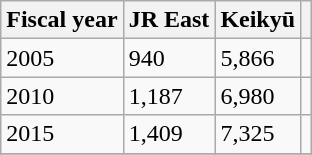<table class="wikitable">
<tr>
<th>Fiscal year</th>
<th>JR East</th>
<th>Keikyū</th>
<th></th>
</tr>
<tr>
<td>2005</td>
<td>940</td>
<td>5,866</td>
<td></td>
</tr>
<tr>
<td>2010</td>
<td>1,187</td>
<td>6,980</td>
<td></td>
</tr>
<tr>
<td>2015</td>
<td>1,409</td>
<td>7,325</td>
<td></td>
</tr>
<tr>
</tr>
</table>
